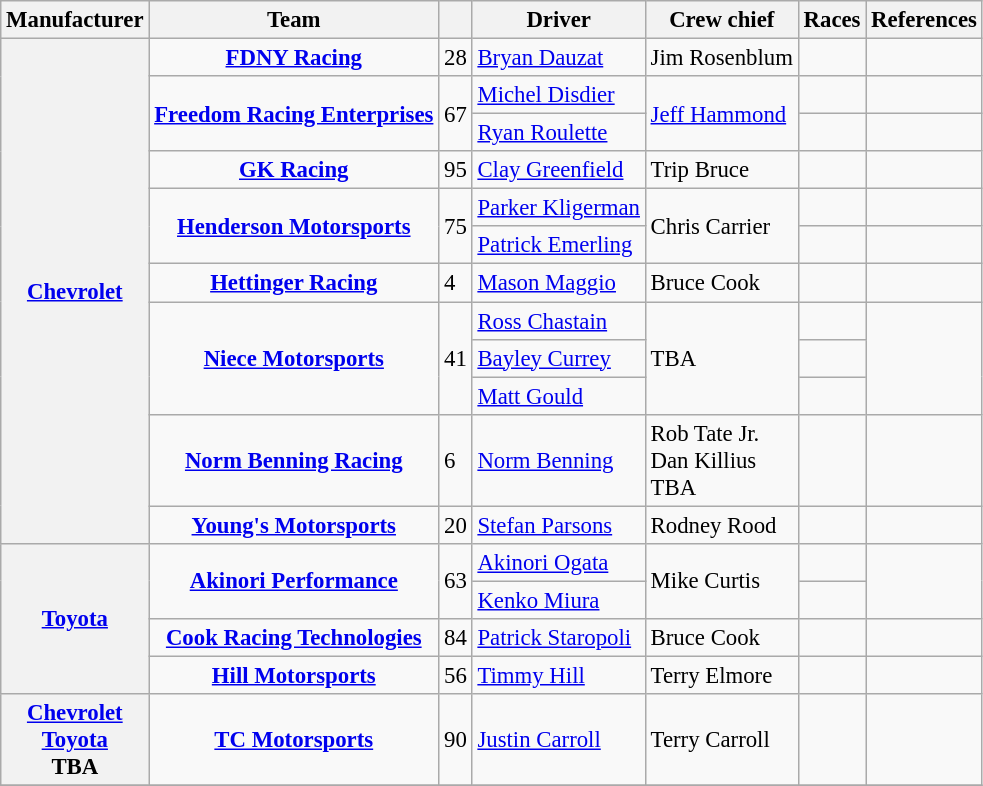<table class="wikitable" style="font-size: 95%;">
<tr>
<th>Manufacturer</th>
<th>Team</th>
<th></th>
<th>Driver</th>
<th>Crew chief</th>
<th>Races</th>
<th>References</th>
</tr>
<tr>
<th rowspan="12"><a href='#'>Chevrolet</a></th>
<td style="text-align:center;"><strong><a href='#'>FDNY Racing</a></strong></td>
<td>28</td>
<td><a href='#'>Bryan Dauzat</a></td>
<td>Jim Rosenblum</td>
<td></td>
<td></td>
</tr>
<tr>
<td rowspan=2 style="text-align:center;"><strong><a href='#'>Freedom Racing Enterprises</a></strong></td>
<td rowspan=2>67</td>
<td><a href='#'>Michel Disdier</a></td>
<td rowspan=2><a href='#'>Jeff Hammond</a></td>
<td></td>
<td></td>
</tr>
<tr>
<td><a href='#'>Ryan Roulette</a></td>
<td></td>
<td></td>
</tr>
<tr>
<td style="text-align:center;"><strong><a href='#'>GK Racing</a></strong></td>
<td>95</td>
<td><a href='#'>Clay Greenfield</a></td>
<td>Trip Bruce</td>
<td></td>
<td></td>
</tr>
<tr>
<td rowspan="2" style="text-align:center;"><strong><a href='#'>Henderson Motorsports</a></strong></td>
<td rowspan="2">75</td>
<td><a href='#'>Parker Kligerman</a></td>
<td rowspan="2">Chris Carrier</td>
<td></td>
<td></td>
</tr>
<tr>
<td><a href='#'>Patrick Emerling</a></td>
<td></td>
<td></td>
</tr>
<tr>
<td style="text-align:center;"><strong><a href='#'>Hettinger Racing</a></strong></td>
<td>4</td>
<td><a href='#'>Mason Maggio</a></td>
<td>Bruce Cook</td>
<td></td>
<td></td>
</tr>
<tr>
<td rowspan="3" style="text-align:center;"><strong><a href='#'>Niece Motorsports</a></strong></td>
<td rowspan="3">41</td>
<td><a href='#'>Ross Chastain</a></td>
<td rowspan="3">TBA</td>
<td></td>
<td rowspan="3"></td>
</tr>
<tr>
<td><a href='#'>Bayley Currey</a></td>
<td></td>
</tr>
<tr>
<td><a href='#'>Matt Gould</a></td>
<td></td>
</tr>
<tr>
<td style="text-align:center;"><strong><a href='#'>Norm Benning Racing</a></strong></td>
<td>6</td>
<td><a href='#'>Norm Benning</a></td>
<td>Rob Tate Jr. <small></small> <br> Dan Killius <small></small> <br> TBA <small></small></td>
<td></td>
<td></td>
</tr>
<tr>
<td style="text-align:center;"><strong><a href='#'>Young's Motorsports</a></strong></td>
<td>20</td>
<td><a href='#'>Stefan Parsons</a></td>
<td>Rodney Rood</td>
<td></td>
<td></td>
</tr>
<tr>
<th rowspan="4"><a href='#'>Toyota</a></th>
<td rowspan="2" style="text-align:center;"><strong><a href='#'>Akinori Performance</a></strong></td>
<td rowspan="2">63</td>
<td><a href='#'>Akinori Ogata</a></td>
<td rowspan="2">Mike Curtis</td>
<td></td>
<td rowspan="2"></td>
</tr>
<tr>
<td><a href='#'>Kenko Miura</a></td>
<td></td>
</tr>
<tr>
<td style="text-align:center;"><strong><a href='#'>Cook Racing Technologies</a></strong></td>
<td>84</td>
<td><a href='#'>Patrick Staropoli</a></td>
<td>Bruce Cook</td>
<td></td>
<td></td>
</tr>
<tr>
<td style="text-align:center;"><strong><a href='#'>Hill Motorsports</a></strong></td>
<td>56</td>
<td><a href='#'>Timmy Hill</a></td>
<td>Terry Elmore</td>
<td></td>
<td></td>
</tr>
<tr>
<th><a href='#'>Chevrolet</a> <small></small> <br> <a href='#'>Toyota</a> <small></small> <br> TBA <small></small></th>
<td style="text-align:center;"><strong><a href='#'>TC Motorsports</a></strong></td>
<td>90</td>
<td><a href='#'>Justin Carroll</a></td>
<td>Terry Carroll</td>
<td></td>
<td></td>
</tr>
<tr>
</tr>
</table>
